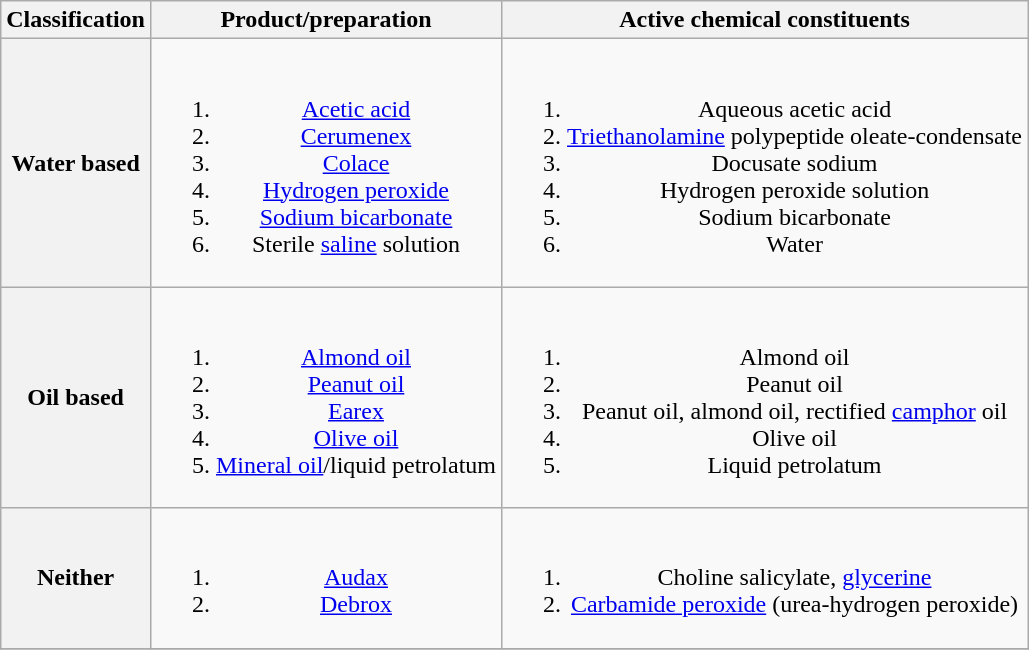<table class="wikitable">
<tr>
<th>Classification</th>
<th>Product/preparation</th>
<th>Active chemical constituents</th>
</tr>
<tr>
<th>Water based</th>
<td style="text-align: center;"><br><ol><li><a href='#'>Acetic acid</a></li><li><a href='#'>Cerumenex</a></li><li><a href='#'>Colace</a></li><li><a href='#'>Hydrogen peroxide</a></li><li><a href='#'>Sodium bicarbonate</a></li><li>Sterile <a href='#'>saline</a> solution</li></ol></td>
<td style="text-align: center;"><br><ol><li>Aqueous acetic acid</li><li><a href='#'>Triethanolamine</a> polypeptide oleate-condensate</li><li>Docusate sodium</li><li>Hydrogen peroxide solution</li><li>Sodium bicarbonate</li><li>Water</li></ol></td>
</tr>
<tr>
<th>Oil based</th>
<td style="text-align: center;"><br><ol><li><a href='#'>Almond oil</a></li><li><a href='#'>Peanut oil</a></li><li><a href='#'>Earex</a></li><li><a href='#'>Olive oil</a></li><li><a href='#'>Mineral oil</a>/liquid petrolatum</li></ol></td>
<td style="text-align: center;"><br><ol><li>Almond oil</li><li>Peanut oil</li><li>Peanut oil, almond oil, rectified <a href='#'>camphor</a> oil</li><li>Olive oil</li><li>Liquid petrolatum</li></ol></td>
</tr>
<tr>
<th>Neither</th>
<td style="text-align: center;"><br><ol><li><a href='#'>Audax</a></li><li><a href='#'>Debrox</a></li></ol></td>
<td style="text-align: center;"><br><ol><li>Choline salicylate, <a href='#'>glycerine</a></li><li><a href='#'>Carbamide peroxide</a> (urea-hydrogen peroxide)</li></ol></td>
</tr>
<tr>
</tr>
</table>
